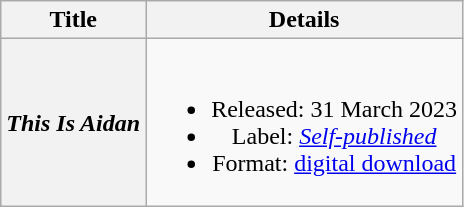<table class="wikitable plainrowheaders" style="text-align:center;">
<tr>
<th scope="col">Title</th>
<th scope="col">Details</th>
</tr>
<tr>
<th scope="row"><em>This Is Aidan</em></th>
<td><br><ul><li>Released: 31 March 2023</li><li>Label: <a href='#'><em>Self-published</em></a></li><li>Format: <a href='#'>digital download</a></li></ul></td>
</tr>
</table>
